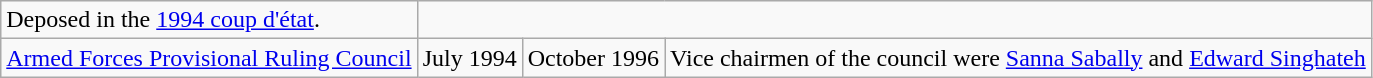<table class="wikitable">
<tr>
<td>Deposed in the <a href='#'>1994 coup d'état</a>.</td>
</tr>
<tr>
<td><a href='#'>Armed Forces Provisional Ruling Council</a></td>
<td>July 1994</td>
<td>October 1996</td>
<td>Vice chairmen of the council were <a href='#'>Sanna Sabally</a> and <a href='#'>Edward Singhateh</a></td>
</tr>
</table>
